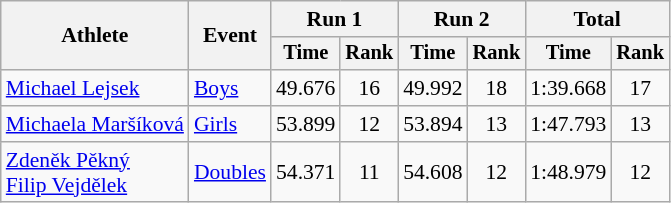<table class="wikitable" style="font-size:90%">
<tr>
<th rowspan=2>Athlete</th>
<th rowspan=2>Event</th>
<th colspan=2>Run 1</th>
<th colspan=2>Run 2</th>
<th colspan=2>Total</th>
</tr>
<tr style="font-size:95%">
<th>Time</th>
<th>Rank</th>
<th>Time</th>
<th>Rank</th>
<th>Time</th>
<th>Rank</th>
</tr>
<tr align=center>
<td align=left><a href='#'>Michael Lejsek</a></td>
<td align=left><a href='#'>Boys</a></td>
<td>49.676</td>
<td>16</td>
<td>49.992</td>
<td>18</td>
<td>1:39.668</td>
<td>17</td>
</tr>
<tr align=center>
<td align=left><a href='#'>Michaela Maršíková</a></td>
<td align=left><a href='#'>Girls</a></td>
<td>53.899</td>
<td>12</td>
<td>53.894</td>
<td>13</td>
<td>1:47.793</td>
<td>13</td>
</tr>
<tr align=center>
<td align=left><a href='#'>Zdeněk Pěkný</a><br><a href='#'>Filip Vejdělek</a></td>
<td align=left><a href='#'>Doubles</a></td>
<td>54.371</td>
<td>11</td>
<td>54.608</td>
<td>12</td>
<td>1:48.979</td>
<td>12</td>
</tr>
</table>
